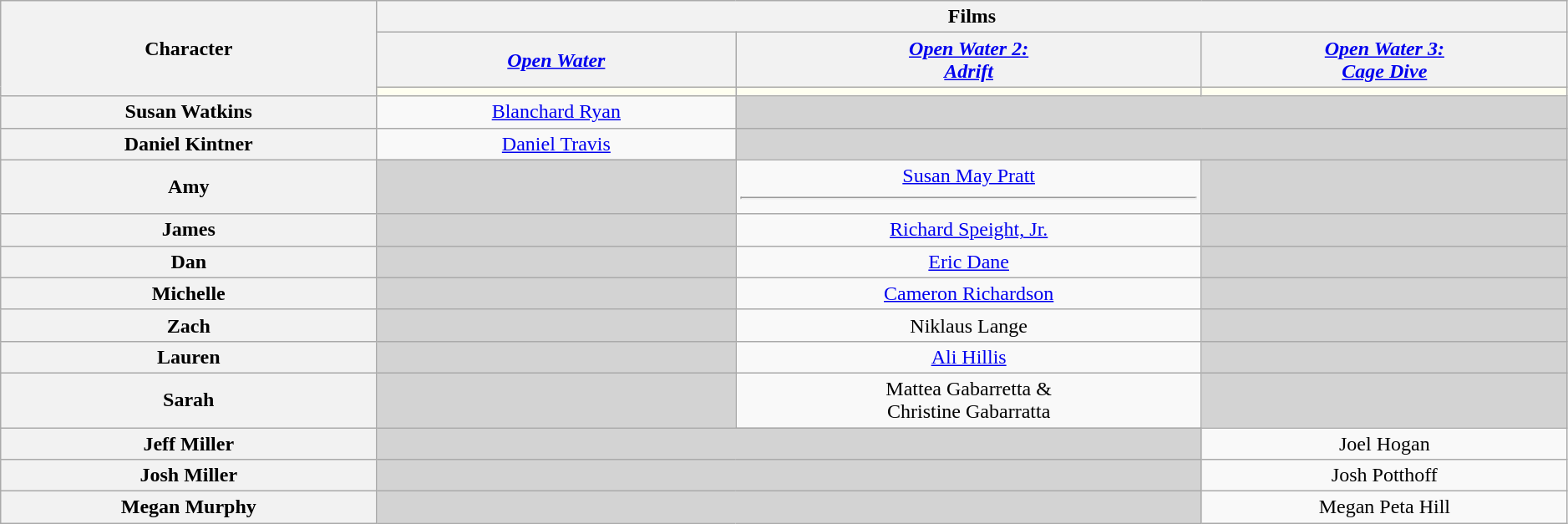<table class="wikitable" style="text-align:center; width:99%;">
<tr>
<th rowspan="3">Character</th>
<th colspan="4" style="text-align:center;">Films</th>
</tr>
<tr>
<th style="text-align:center;"><em><a href='#'>Open Water</a></em></th>
<th style="text-align:center;"><em><a href='#'>Open Water 2:<br>Adrift</a></em></th>
<th style="text-align:center;"><em><a href='#'>Open Water 3:<br>Cage Dive</a></em></th>
</tr>
<tr>
<th style="background:ivory;"></th>
<th style="background:ivory;"></th>
<th style="background:ivory;"></th>
</tr>
<tr>
<th>Susan Watkins</th>
<td><a href='#'>Blanchard Ryan</a></td>
<td colspan="2" style="background:lightgrey;"> </td>
</tr>
<tr>
<th>Daniel Kintner</th>
<td><a href='#'>Daniel Travis</a></td>
<td colspan="2" style="background:lightgrey;"> </td>
</tr>
<tr>
<th>Amy</th>
<td style="background:lightgrey;"> </td>
<td><a href='#'>Susan May Pratt</a> <hr></td>
<td style="background:lightgrey;"> </td>
</tr>
<tr>
<th>James</th>
<td style="background:lightgrey;"> </td>
<td><a href='#'>Richard Speight, Jr.</a></td>
<td style="background:lightgrey;"> </td>
</tr>
<tr>
<th>Dan</th>
<td style="background:lightgrey;"> </td>
<td><a href='#'>Eric Dane</a></td>
<td style="background:lightgrey;"> </td>
</tr>
<tr>
<th>Michelle</th>
<td style="background:lightgrey;"> </td>
<td><a href='#'>Cameron Richardson</a></td>
<td style="background:lightgrey;"> </td>
</tr>
<tr>
<th>Zach</th>
<td style="background:lightgrey;"> </td>
<td>Niklaus Lange</td>
<td style="background:lightgrey;"> </td>
</tr>
<tr>
<th>Lauren</th>
<td style="background:lightgrey;"> </td>
<td><a href='#'>Ali Hillis</a></td>
<td style="background:lightgrey;"> </td>
</tr>
<tr>
<th>Sarah</th>
<td style="background:lightgrey;"> </td>
<td>Mattea Gabarretta &<br>Christine Gabarratta</td>
<td style="background:lightgrey;"> </td>
</tr>
<tr>
<th>Jeff Miller</th>
<td colspan="2" style="background:lightgrey;"> </td>
<td>Joel Hogan</td>
</tr>
<tr>
<th>Josh Miller</th>
<td colspan="2" style="background:lightgrey;"> </td>
<td>Josh Potthoff</td>
</tr>
<tr>
<th>Megan Murphy</th>
<td colspan="2" style="background:lightgrey;"> </td>
<td>Megan Peta Hill</td>
</tr>
</table>
